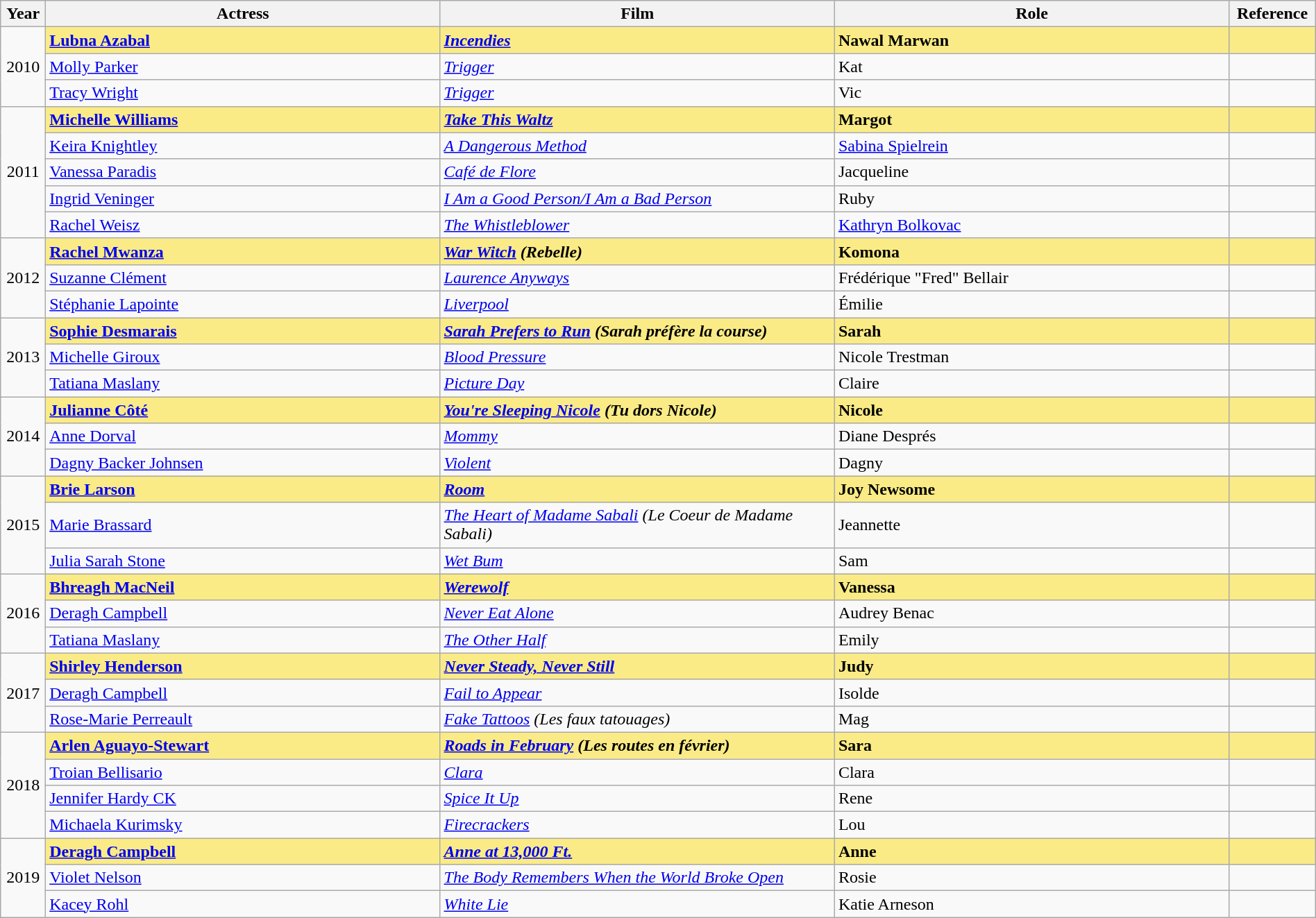<table class="wikitable" width="100%" cellpadding="5">
<tr>
<th>Year</th>
<th width=30%>Actress</th>
<th width=30%>Film</th>
<th width=30%>Role</th>
<th>Reference</th>
</tr>
<tr>
<td style="text-align:center;" rowspan=3>2010</td>
<td style="background:#FAEB86;"><strong><a href='#'>Lubna Azabal</a></strong></td>
<td style="background:#FAEB86;"><strong><em><a href='#'>Incendies</a></em></strong></td>
<td style="background:#FAEB86;"><strong>Nawal Marwan</strong></td>
<td style="background:#FAEB86;"></td>
</tr>
<tr>
<td><a href='#'>Molly Parker</a></td>
<td><em><a href='#'>Trigger</a></em></td>
<td>Kat</td>
<td></td>
</tr>
<tr>
<td><a href='#'>Tracy Wright</a></td>
<td><em><a href='#'>Trigger</a></em></td>
<td>Vic</td>
<td></td>
</tr>
<tr>
<td style="text-align:center;" rowspan=5>2011</td>
<td style="background:#FAEB86;"><strong><a href='#'>Michelle Williams</a></strong></td>
<td style="background:#FAEB86;"><strong><em><a href='#'>Take This Waltz</a></em></strong></td>
<td style="background:#FAEB86;"><strong>Margot</strong></td>
<td style="background:#FAEB86;"></td>
</tr>
<tr>
<td><a href='#'>Keira Knightley</a></td>
<td><em><a href='#'>A Dangerous Method</a></em></td>
<td><a href='#'>Sabina Spielrein</a></td>
<td></td>
</tr>
<tr>
<td><a href='#'>Vanessa Paradis</a></td>
<td><em><a href='#'>Café de Flore</a></em></td>
<td>Jacqueline</td>
<td></td>
</tr>
<tr>
<td><a href='#'>Ingrid Veninger</a></td>
<td><em><a href='#'>I Am a Good Person/I Am a Bad Person</a></em></td>
<td>Ruby</td>
<td></td>
</tr>
<tr>
<td><a href='#'>Rachel Weisz</a></td>
<td><em><a href='#'>The Whistleblower</a></em></td>
<td><a href='#'>Kathryn Bolkovac</a></td>
<td></td>
</tr>
<tr>
<td style="text-align:center;" rowspan=3>2012</td>
<td style="background:#FAEB86;"><strong><a href='#'>Rachel Mwanza</a></strong></td>
<td style="background:#FAEB86;"><strong><em><a href='#'>War Witch</a> (Rebelle)</em></strong></td>
<td style="background:#FAEB86;"><strong>Komona</strong></td>
<td style="background:#FAEB86;"></td>
</tr>
<tr>
<td><a href='#'>Suzanne Clément</a></td>
<td><em><a href='#'>Laurence Anyways</a></em></td>
<td>Frédérique "Fred" Bellair</td>
<td></td>
</tr>
<tr>
<td><a href='#'>Stéphanie Lapointe</a></td>
<td><em><a href='#'>Liverpool</a></em></td>
<td>Émilie</td>
<td></td>
</tr>
<tr>
<td style="text-align:center;" rowspan=3>2013</td>
<td style="background:#FAEB86;"><strong><a href='#'>Sophie Desmarais</a></strong></td>
<td style="background:#FAEB86;"><strong><em><a href='#'>Sarah Prefers to Run</a> (Sarah préfère la course)</em></strong></td>
<td style="background:#FAEB86;"><strong>Sarah</strong></td>
<td style="background:#FAEB86;"></td>
</tr>
<tr>
<td><a href='#'>Michelle Giroux</a></td>
<td><em><a href='#'>Blood Pressure</a></em></td>
<td>Nicole Trestman</td>
<td></td>
</tr>
<tr>
<td><a href='#'>Tatiana Maslany</a></td>
<td><em><a href='#'>Picture Day</a></em></td>
<td>Claire</td>
<td></td>
</tr>
<tr>
<td style="text-align:center;" rowspan=3>2014</td>
<td style="background:#FAEB86;"><strong><a href='#'>Julianne Côté</a></strong></td>
<td style="background:#FAEB86;"><strong><em><a href='#'>You're Sleeping Nicole</a> (Tu dors Nicole)</em></strong></td>
<td style="background:#FAEB86;"><strong>Nicole</strong></td>
<td style="background:#FAEB86;"></td>
</tr>
<tr>
<td><a href='#'>Anne Dorval</a></td>
<td><em><a href='#'>Mommy</a></em></td>
<td>Diane Després</td>
<td></td>
</tr>
<tr>
<td><a href='#'>Dagny Backer Johnsen</a></td>
<td><em><a href='#'>Violent</a></em></td>
<td>Dagny</td>
<td></td>
</tr>
<tr>
<td style="text-align:center;" rowspan=3>2015</td>
<td style="background:#FAEB86;"><strong><a href='#'>Brie Larson</a></strong></td>
<td style="background:#FAEB86;"><strong><em><a href='#'>Room</a></em></strong></td>
<td style="background:#FAEB86;"><strong>Joy Newsome</strong></td>
<td style="background:#FAEB86;"></td>
</tr>
<tr>
<td><a href='#'>Marie Brassard</a></td>
<td><em><a href='#'>The Heart of Madame Sabali</a> (Le Coeur de Madame Sabali)</em></td>
<td>Jeannette</td>
<td></td>
</tr>
<tr>
<td><a href='#'>Julia Sarah Stone</a></td>
<td><em><a href='#'>Wet Bum</a></em></td>
<td>Sam</td>
<td></td>
</tr>
<tr>
<td style="text-align:center;" rowspan=3>2016</td>
<td style="background:#FAEB86;"><strong><a href='#'>Bhreagh MacNeil</a></strong></td>
<td style="background:#FAEB86;"><strong><em><a href='#'>Werewolf</a></em></strong></td>
<td style="background:#FAEB86;"><strong>Vanessa</strong></td>
<td style="background:#FAEB86;"></td>
</tr>
<tr>
<td><a href='#'>Deragh Campbell</a></td>
<td><em><a href='#'>Never Eat Alone</a></em></td>
<td>Audrey Benac</td>
<td></td>
</tr>
<tr>
<td><a href='#'>Tatiana Maslany</a></td>
<td><em><a href='#'>The Other Half</a></em></td>
<td>Emily</td>
<td></td>
</tr>
<tr>
<td style="text-align:center;" rowspan=3>2017</td>
<td style="background:#FAEB86;"><strong><a href='#'>Shirley Henderson</a></strong></td>
<td style="background:#FAEB86;"><strong><em><a href='#'>Never Steady, Never Still</a></em></strong></td>
<td style="background:#FAEB86;"><strong>Judy</strong></td>
<td style="background:#FAEB86;"></td>
</tr>
<tr>
<td><a href='#'>Deragh Campbell</a></td>
<td><em><a href='#'>Fail to Appear</a></em></td>
<td>Isolde</td>
<td></td>
</tr>
<tr>
<td><a href='#'>Rose-Marie Perreault</a></td>
<td><em><a href='#'>Fake Tattoos</a> (Les faux tatouages)</em></td>
<td>Mag</td>
<td></td>
</tr>
<tr>
<td style="text-align:center;" rowspan=4>2018</td>
<td style="background:#FAEB86;"><strong><a href='#'>Arlen Aguayo-Stewart</a></strong></td>
<td style="background:#FAEB86;"><strong><em><a href='#'>Roads in February</a> (Les routes en février)</em></strong></td>
<td style="background:#FAEB86;"><strong>Sara</strong></td>
<td style="background:#FAEB86;"></td>
</tr>
<tr>
<td><a href='#'>Troian Bellisario</a></td>
<td><em><a href='#'>Clara</a></em></td>
<td>Clara</td>
<td></td>
</tr>
<tr>
<td><a href='#'>Jennifer Hardy CK</a></td>
<td><em><a href='#'>Spice It Up</a></em></td>
<td>Rene</td>
<td></td>
</tr>
<tr>
<td><a href='#'>Michaela Kurimsky</a></td>
<td><em><a href='#'>Firecrackers</a></em></td>
<td>Lou</td>
<td></td>
</tr>
<tr>
<td style="text-align:center;" rowspan=3>2019</td>
<td style="background:#FAEB86;"><strong><a href='#'>Deragh Campbell</a></strong></td>
<td style="background:#FAEB86;"><strong><em><a href='#'>Anne at 13,000 Ft.</a></em></strong></td>
<td style="background:#FAEB86;"><strong>Anne</strong></td>
<td style="background:#FAEB86;"></td>
</tr>
<tr>
<td><a href='#'>Violet Nelson</a></td>
<td><em><a href='#'>The Body Remembers When the World Broke Open</a></em></td>
<td>Rosie</td>
<td></td>
</tr>
<tr>
<td><a href='#'>Kacey Rohl</a></td>
<td><em><a href='#'>White Lie</a></em></td>
<td>Katie Arneson</td>
<td></td>
</tr>
</table>
